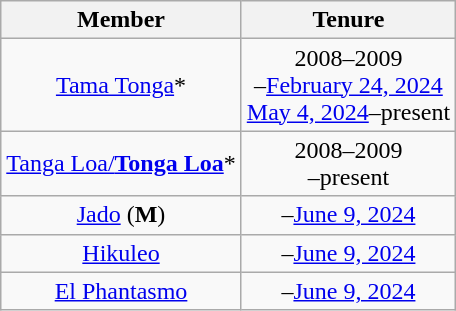<table class="wikitable sortable" style="text-align:center;">
<tr>
<th>Member</th>
<th>Tenure</th>
</tr>
<tr>
<td><a href='#'>Tama Tonga</a>*</td>
<td>2008–2009<br>–<a href='#'>February 24, 2024</a><br><a href='#'>May 4, 2024</a>–present</td>
</tr>
<tr>
<td><a href='#'>Tanga Loa/<strong>Tonga Loa</strong></a>*</td>
<td>2008–2009<br>–present</td>
</tr>
<tr>
<td><a href='#'>Jado</a> (<strong>M</strong>)</td>
<td>–<a href='#'>June 9, 2024</a></td>
</tr>
<tr>
<td><a href='#'>Hikuleo</a></td>
<td>–<a href='#'>June 9, 2024</a></td>
</tr>
<tr>
<td><a href='#'>El Phantasmo</a></td>
<td>–<a href='#'>June 9, 2024</a></td>
</tr>
</table>
